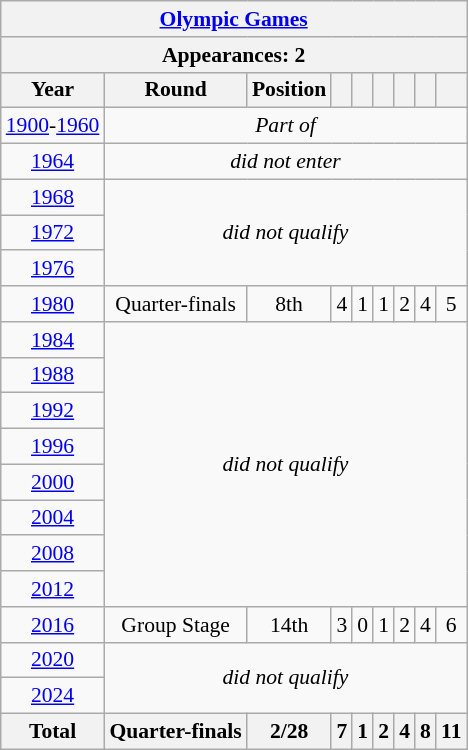<table class="wikitable" style="text-align: center;font-size:90%;">
<tr>
<th colspan=9><a href='#'>Olympic Games</a></th>
</tr>
<tr>
<th colspan=9>Appearances: 2</th>
</tr>
<tr>
<th>Year</th>
<th>Round</th>
<th>Position</th>
<th></th>
<th></th>
<th></th>
<th></th>
<th></th>
<th></th>
</tr>
<tr>
<td><a href='#'>1900</a>-<a href='#'>1960</a></td>
<td colspan=8 rowspan=1><em>Part of </em></td>
</tr>
<tr>
<td> <a href='#'>1964</a></td>
<td colspan="8"><em>did not enter</em></td>
</tr>
<tr>
<td> <a href='#'>1968</a></td>
<td colspan=8 rowspan=3><em>did not qualify</em></td>
</tr>
<tr>
<td> <a href='#'>1972</a></td>
</tr>
<tr>
<td> <a href='#'>1976</a></td>
</tr>
<tr>
<td> <a href='#'>1980</a></td>
<td>Quarter-finals</td>
<td>8th</td>
<td>4</td>
<td>1</td>
<td>1</td>
<td>2</td>
<td>4</td>
<td>5</td>
</tr>
<tr>
<td> <a href='#'>1984</a></td>
<td colspan=8 rowspan=8><em>did not qualify</em></td>
</tr>
<tr>
<td> <a href='#'>1988</a></td>
</tr>
<tr>
<td> <a href='#'>1992</a></td>
</tr>
<tr>
<td> <a href='#'>1996</a></td>
</tr>
<tr>
<td> <a href='#'>2000</a></td>
</tr>
<tr>
<td> <a href='#'>2004</a></td>
</tr>
<tr>
<td> <a href='#'>2008</a></td>
</tr>
<tr>
<td> <a href='#'>2012</a></td>
</tr>
<tr>
<td> <a href='#'>2016</a></td>
<td>Group Stage</td>
<td>14th</td>
<td>3</td>
<td>0</td>
<td>1</td>
<td>2</td>
<td>4</td>
<td>6</td>
</tr>
<tr>
<td> <a href='#'>2020</a></td>
<td colspan=8 rowspan=2><em>did not qualify</em></td>
</tr>
<tr>
<td> <a href='#'>2024</a></td>
</tr>
<tr>
<th>Total</th>
<th>Quarter-finals</th>
<th>2/28</th>
<th>7</th>
<th>1</th>
<th>2</th>
<th>4</th>
<th>8</th>
<th>11</th>
</tr>
</table>
